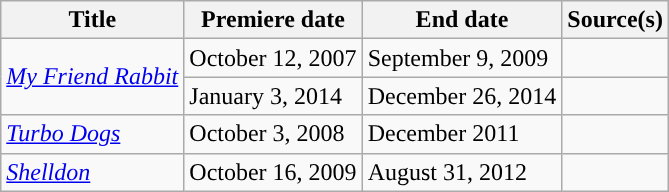<table class="wikitable sortable">
<tr>
<th>Title</th>
<th>Premiere date</th>
<th>End date</th>
<th>Source(s)</th>
</tr>
<tr>
<td rowspan=2><em><a href='#'>My Friend Rabbit</a></em></td>
<td>October 12, 2007</td>
<td>September 9, 2009</td>
<td></td>
</tr>
<tr>
<td>January 3, 2014</td>
<td>December 26, 2014</td>
<td></td>
</tr>
<tr>
<td><em><a href='#'>Turbo Dogs</a></em></td>
<td>October 3, 2008</td>
<td>December 2011</td>
<td></td>
</tr>
<tr>
<td><em><a href='#'>Shelldon</a></em></td>
<td>October 16, 2009</td>
<td>August 31, 2012</td>
<td></td>
</tr>
</table>
